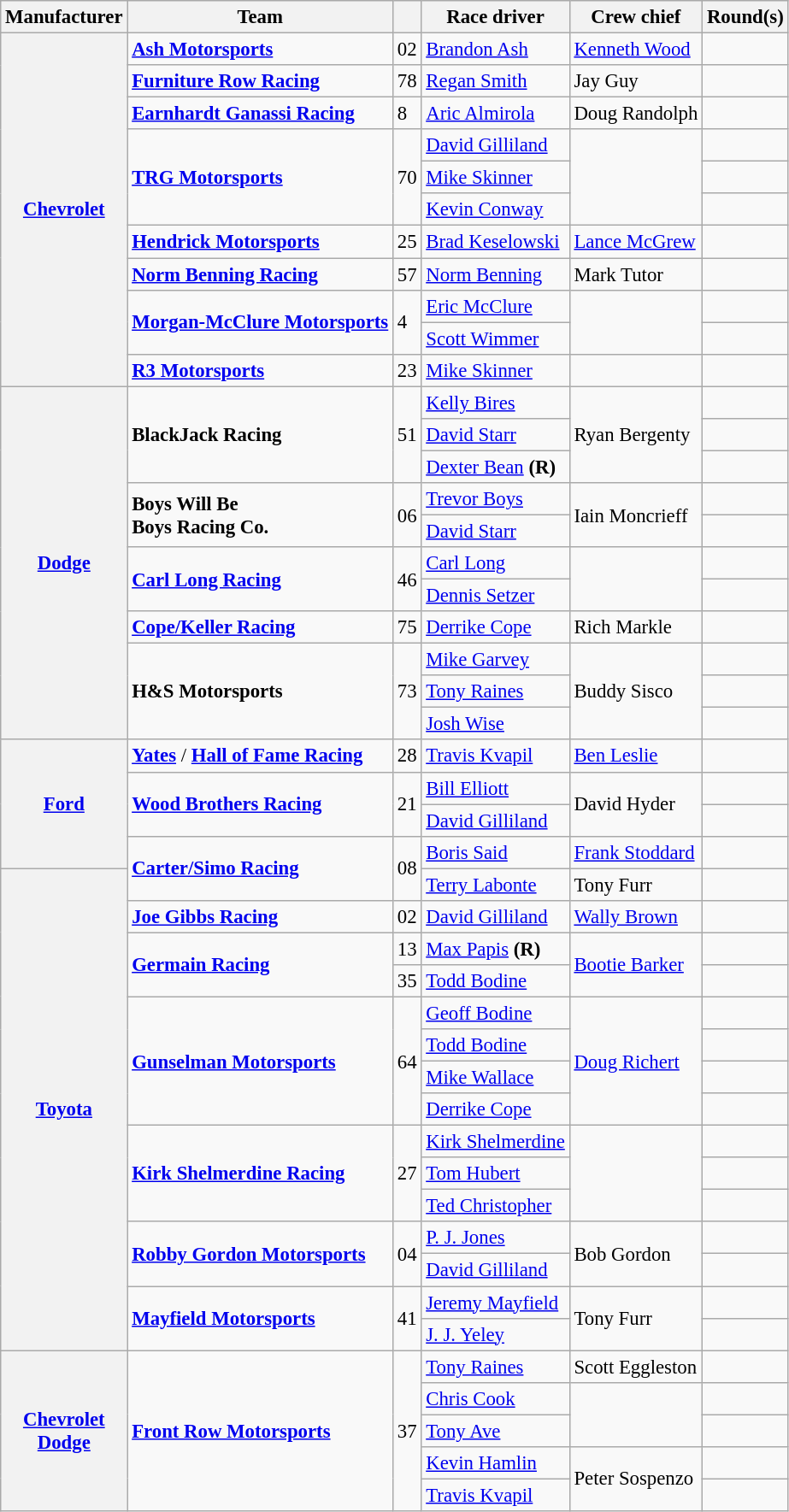<table class="wikitable" style="font-size: 95%;">
<tr>
<th>Manufacturer</th>
<th>Team</th>
<th></th>
<th>Race driver</th>
<th>Crew chief</th>
<th>Round(s)</th>
</tr>
<tr>
<th rowspan=11><a href='#'>Chevrolet</a></th>
<td><strong><a href='#'>Ash Motorsports</a></strong></td>
<td>02</td>
<td><a href='#'>Brandon Ash</a></td>
<td><a href='#'>Kenneth Wood</a></td>
<td></td>
</tr>
<tr>
<td><strong><a href='#'>Furniture Row Racing</a></strong></td>
<td>78</td>
<td><a href='#'>Regan Smith</a></td>
<td>Jay Guy</td>
<td></td>
</tr>
<tr>
<td><strong><a href='#'>Earnhardt Ganassi Racing</a></strong></td>
<td>8</td>
<td><a href='#'>Aric Almirola</a></td>
<td>Doug Randolph</td>
<td></td>
</tr>
<tr>
<td rowspan=3><strong><a href='#'>TRG Motorsports</a></strong></td>
<td rowspan=3>70</td>
<td><a href='#'>David Gilliland</a></td>
<td rowspan=3></td>
<td></td>
</tr>
<tr>
<td><a href='#'>Mike Skinner</a></td>
<td></td>
</tr>
<tr>
<td><a href='#'>Kevin Conway</a></td>
<td></td>
</tr>
<tr>
<td><strong><a href='#'>Hendrick Motorsports</a></strong></td>
<td>25</td>
<td><a href='#'>Brad Keselowski</a></td>
<td><a href='#'>Lance McGrew</a></td>
<td></td>
</tr>
<tr>
<td><strong><a href='#'>Norm Benning Racing</a></strong></td>
<td>57</td>
<td><a href='#'>Norm Benning</a></td>
<td>Mark Tutor</td>
<td></td>
</tr>
<tr>
<td rowspan=2><strong><a href='#'>Morgan-McClure Motorsports</a></strong></td>
<td rowspan=2>4</td>
<td><a href='#'>Eric McClure</a></td>
<td rowspan=2></td>
<td></td>
</tr>
<tr>
<td><a href='#'>Scott Wimmer</a></td>
<td></td>
</tr>
<tr>
<td><strong><a href='#'>R3 Motorsports</a></strong></td>
<td>23</td>
<td><a href='#'>Mike Skinner</a></td>
<td></td>
<td></td>
</tr>
<tr>
<th rowspan="11"><a href='#'>Dodge</a></th>
<td rowspan=3><strong>BlackJack Racing</strong></td>
<td rowspan=3>51</td>
<td><a href='#'>Kelly Bires</a></td>
<td rowspan=3>Ryan Bergenty</td>
<td></td>
</tr>
<tr>
<td><a href='#'>David Starr</a></td>
<td></td>
</tr>
<tr>
<td><a href='#'>Dexter Bean</a> <strong>(R)</strong></td>
<td></td>
</tr>
<tr>
<td rowspan=2><strong>Boys Will Be<br>Boys Racing Co.</strong></td>
<td rowspan=2>06</td>
<td><a href='#'>Trevor Boys</a></td>
<td rowspan=2>Iain Moncrieff</td>
<td></td>
</tr>
<tr>
<td><a href='#'>David Starr</a></td>
<td></td>
</tr>
<tr>
<td rowspan=2><strong><a href='#'>Carl Long Racing</a></strong></td>
<td rowspan=2>46</td>
<td><a href='#'>Carl Long</a></td>
<td rowspan=2></td>
<td></td>
</tr>
<tr>
<td><a href='#'>Dennis Setzer</a></td>
<td></td>
</tr>
<tr>
<td><strong><a href='#'>Cope/Keller Racing</a></strong></td>
<td>75</td>
<td><a href='#'>Derrike Cope</a></td>
<td>Rich Markle</td>
<td></td>
</tr>
<tr>
<td rowspan=3><strong>H&S Motorsports</strong></td>
<td rowspan=3>73</td>
<td><a href='#'>Mike Garvey</a></td>
<td rowspan=3>Buddy Sisco</td>
<td></td>
</tr>
<tr>
<td><a href='#'>Tony Raines</a></td>
<td></td>
</tr>
<tr>
<td><a href='#'>Josh Wise</a></td>
<td></td>
</tr>
<tr>
<th rowspan="4"><a href='#'>Ford</a></th>
<td><strong><a href='#'>Yates</a></strong> / <strong><a href='#'>Hall of Fame Racing</a></strong></td>
<td>28</td>
<td><a href='#'>Travis Kvapil</a></td>
<td><a href='#'>Ben Leslie</a></td>
<td></td>
</tr>
<tr>
<td rowspan="2"><strong><a href='#'>Wood Brothers Racing</a></strong></td>
<td rowspan=2>21</td>
<td><a href='#'>Bill Elliott</a></td>
<td rowspan=2>David Hyder</td>
<td></td>
</tr>
<tr>
<td><a href='#'>David Gilliland</a></td>
<td></td>
</tr>
<tr>
<td rowspan="2"><strong><a href='#'>Carter/Simo Racing</a></strong></td>
<td rowspan=2>08</td>
<td><a href='#'>Boris Said</a></td>
<td><a href='#'>Frank Stoddard</a></td>
<td></td>
</tr>
<tr>
<th rowspan="15"><a href='#'>Toyota</a></th>
<td><a href='#'>Terry Labonte</a></td>
<td>Tony Furr</td>
<td></td>
</tr>
<tr>
<td><strong><a href='#'>Joe Gibbs Racing</a></strong></td>
<td>02</td>
<td><a href='#'>David Gilliland</a></td>
<td><a href='#'>Wally Brown</a></td>
<td></td>
</tr>
<tr>
<td rowspan="2"><strong><a href='#'>Germain Racing</a></strong></td>
<td>13</td>
<td><a href='#'>Max Papis</a> <strong>(R)</strong></td>
<td rowspan=2><a href='#'>Bootie Barker</a></td>
<td></td>
</tr>
<tr>
<td>35</td>
<td><a href='#'>Todd Bodine</a></td>
<td></td>
</tr>
<tr>
<td rowspan="4"><strong><a href='#'>Gunselman Motorsports</a></strong></td>
<td rowspan=4>64</td>
<td><a href='#'>Geoff Bodine</a></td>
<td rowspan=4><a href='#'>Doug Richert</a></td>
<td></td>
</tr>
<tr>
<td><a href='#'>Todd Bodine</a></td>
<td></td>
</tr>
<tr>
<td><a href='#'>Mike Wallace</a></td>
<td></td>
</tr>
<tr>
<td><a href='#'>Derrike Cope</a></td>
<td></td>
</tr>
<tr>
<td rowspan="3"><strong><a href='#'>Kirk Shelmerdine Racing</a></strong></td>
<td rowspan=3>27</td>
<td><a href='#'>Kirk Shelmerdine</a></td>
<td rowspan=3></td>
<td></td>
</tr>
<tr>
<td><a href='#'>Tom Hubert</a></td>
<td></td>
</tr>
<tr>
<td><a href='#'>Ted Christopher</a></td>
<td></td>
</tr>
<tr>
<td rowspan="2"><strong><a href='#'>Robby Gordon Motorsports</a></strong></td>
<td rowspan=2>04</td>
<td><a href='#'>P. J. Jones</a></td>
<td rowspan=2>Bob Gordon</td>
<td></td>
</tr>
<tr>
<td><a href='#'>David Gilliland</a></td>
<td></td>
</tr>
<tr>
<td rowspan="2"><strong><a href='#'>Mayfield Motorsports</a></strong></td>
<td rowspan=2>41</td>
<td><a href='#'>Jeremy Mayfield</a></td>
<td rowspan=2>Tony Furr</td>
<td></td>
</tr>
<tr>
<td><a href='#'>J. J. Yeley</a></td>
<td></td>
</tr>
<tr>
<th rowspan=5><a href='#'>Chevrolet</a><br><a href='#'>Dodge</a></th>
<td rowspan="5"><strong><a href='#'>Front Row Motorsports</a></strong></td>
<td rowspan=5>37</td>
<td><a href='#'>Tony Raines</a></td>
<td>Scott Eggleston</td>
<td></td>
</tr>
<tr>
<td><a href='#'>Chris Cook</a></td>
<td rowspan=2></td>
<td></td>
</tr>
<tr>
<td><a href='#'>Tony Ave</a></td>
<td></td>
</tr>
<tr>
<td><a href='#'>Kevin Hamlin</a></td>
<td rowspan=2>Peter Sospenzo</td>
<td></td>
</tr>
<tr>
<td><a href='#'>Travis Kvapil</a></td>
<td></td>
</tr>
</table>
